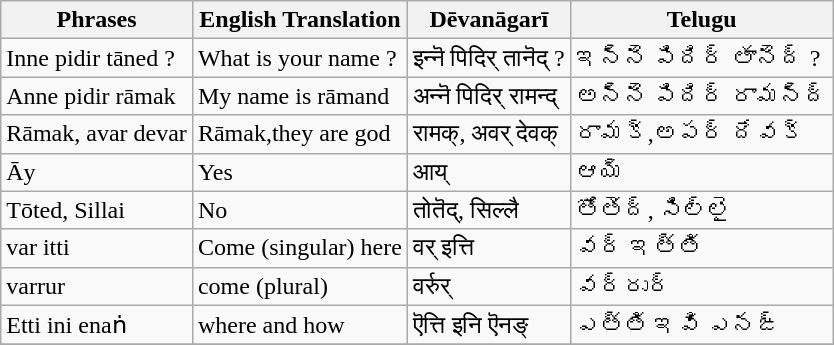<table class="wikitable">
<tr>
<th>Phrases</th>
<th>English Translation</th>
<th>Dēvanāgarī</th>
<th>Telugu</th>
</tr>
<tr>
<td>Inne pidir tāned ?</td>
<td>What is your name ?</td>
<td>इन्नॆ पिदिर् तानॆद्  ?</td>
<td>ఇన్నె పిదిర్ తానెద్ ?</td>
</tr>
<tr>
<td>Anne pidir rāmak</td>
<td>My name is rāmand</td>
<td>अन्नॆ पिदिर् रामन्द्</td>
<td>అన్నె పిదిర్ రామన్ద్</td>
</tr>
<tr>
<td>Rāmak, avar devar</td>
<td>Rāmak,they are god</td>
<td>रामक्, अवर् देवक्</td>
<td>రామక్,అపర్ దేవక్</td>
</tr>
<tr>
<td>Āy</td>
<td>Yes</td>
<td>आय्</td>
<td>ఆయ్</td>
</tr>
<tr>
<td>Tōted, Sillai</td>
<td>No</td>
<td>तोतॆद्, सिल्लै</td>
<td>తోతెద్, సిల్లై</td>
</tr>
<tr>
<td>var itti</td>
<td>Come (singular) here</td>
<td>वर् इत्ति</td>
<td>వర్ ఇత్తి</td>
</tr>
<tr>
<td>varrur</td>
<td>come (plural)</td>
<td>वर्रुर्</td>
<td>వర్రుర్</td>
</tr>
<tr>
<td>Etti ini enaṅ</td>
<td>where and how</td>
<td>ऎत्ति इनि ऎनङ्</td>
<td>ఎత్తి ఇవి ఎనఙ్</td>
</tr>
<tr>
</tr>
</table>
